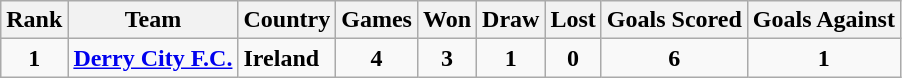<table class="wikitable sortable" style="text-align: center">
<tr>
<th><strong>Rank</strong></th>
<th><strong>Team</strong></th>
<th><strong>Country</strong></th>
<th><strong>Games</strong></th>
<th><strong>Won</strong></th>
<th><strong>Draw</strong></th>
<th><strong>Lost</strong></th>
<th><strong>Goals Scored</strong></th>
<th><strong>Goals Against</strong></th>
</tr>
<tr>
<td><strong>1</strong></td>
<td align=left><strong><a href='#'>Derry City F.C.</a></strong></td>
<td align=left><strong> Ireland</strong></td>
<td><strong>4</strong></td>
<td><strong>3</strong></td>
<td><strong>1</strong></td>
<td><strong>0</strong></td>
<td><strong>6</strong></td>
<td><strong>1</strong></td>
</tr>
</table>
